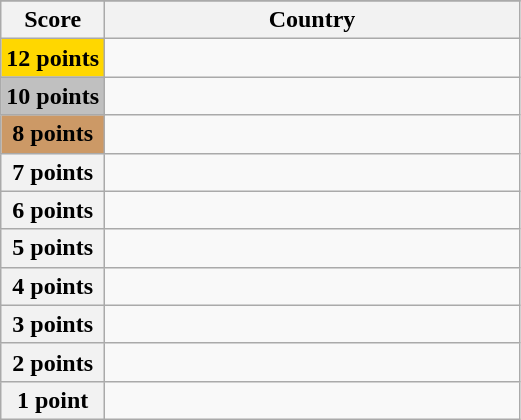<table class="wikitable">
<tr>
</tr>
<tr>
<th scope="col" width="20%">Score</th>
<th scope="col">Country</th>
</tr>
<tr>
<th scope="row" style="background:gold">12 points</th>
<td></td>
</tr>
<tr>
<th scope="row" style="background:silver">10 points</th>
<td></td>
</tr>
<tr>
<th scope="row" style="background:#CC9966">8 points</th>
<td></td>
</tr>
<tr>
<th scope="row">7 points</th>
<td></td>
</tr>
<tr>
<th scope="row">6 points</th>
<td></td>
</tr>
<tr>
<th scope="row">5 points</th>
<td></td>
</tr>
<tr>
<th scope="row">4 points</th>
<td></td>
</tr>
<tr>
<th scope="row">3 points</th>
<td></td>
</tr>
<tr>
<th scope="row">2 points</th>
<td></td>
</tr>
<tr>
<th scope="row">1 point</th>
<td></td>
</tr>
</table>
